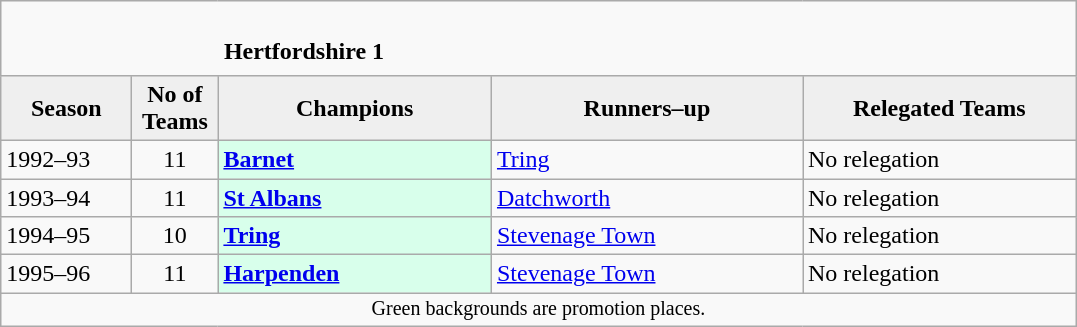<table class="wikitable" style="text-align: left;">
<tr>
<td colspan="11" cellpadding="0" cellspacing="0"><br><table border="0" style="width:100%;" cellpadding="0" cellspacing="0">
<tr>
<td style="width:20%; border:0;"></td>
<td style="border:0;"><strong>Hertfordshire 1</strong></td>
<td style="width:20%; border:0;"></td>
</tr>
</table>
</td>
</tr>
<tr>
<th style="background:#efefef; width:80px;">Season</th>
<th style="background:#efefef; width:50px;">No of Teams</th>
<th style="background:#efefef; width:175px;">Champions</th>
<th style="background:#efefef; width:200px;">Runners–up</th>
<th style="background:#efefef; width:175px;">Relegated Teams</th>
</tr>
<tr align=left>
<td>1992–93</td>
<td style="text-align: center;">11</td>
<td style="background:#d8ffeb;"><strong><a href='#'>Barnet</a></strong></td>
<td><a href='#'>Tring</a></td>
<td>No relegation</td>
</tr>
<tr>
<td>1993–94</td>
<td style="text-align: center;">11</td>
<td style="background:#d8ffeb;"><strong><a href='#'>St Albans</a></strong></td>
<td><a href='#'>Datchworth</a></td>
<td>No relegation</td>
</tr>
<tr>
<td>1994–95</td>
<td style="text-align: center;">10</td>
<td style="background:#d8ffeb;"><strong><a href='#'>Tring</a></strong></td>
<td><a href='#'>Stevenage Town</a></td>
<td>No relegation</td>
</tr>
<tr>
<td>1995–96</td>
<td style="text-align: center;">11</td>
<td style="background:#d8ffeb;"><strong><a href='#'>Harpenden</a></strong></td>
<td><a href='#'>Stevenage Town</a></td>
<td>No relegation</td>
</tr>
<tr>
<td colspan="15"  style="border:0; font-size:smaller; text-align:center;">Green backgrounds are promotion places.</td>
</tr>
</table>
